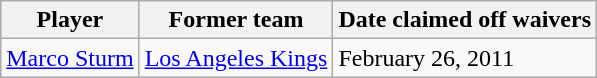<table class="wikitable">
<tr>
<th>Player</th>
<th>Former team</th>
<th>Date claimed off waivers</th>
</tr>
<tr>
<td><a href='#'>Marco Sturm</a></td>
<td><a href='#'>Los Angeles Kings</a></td>
<td>February 26, 2011</td>
</tr>
</table>
